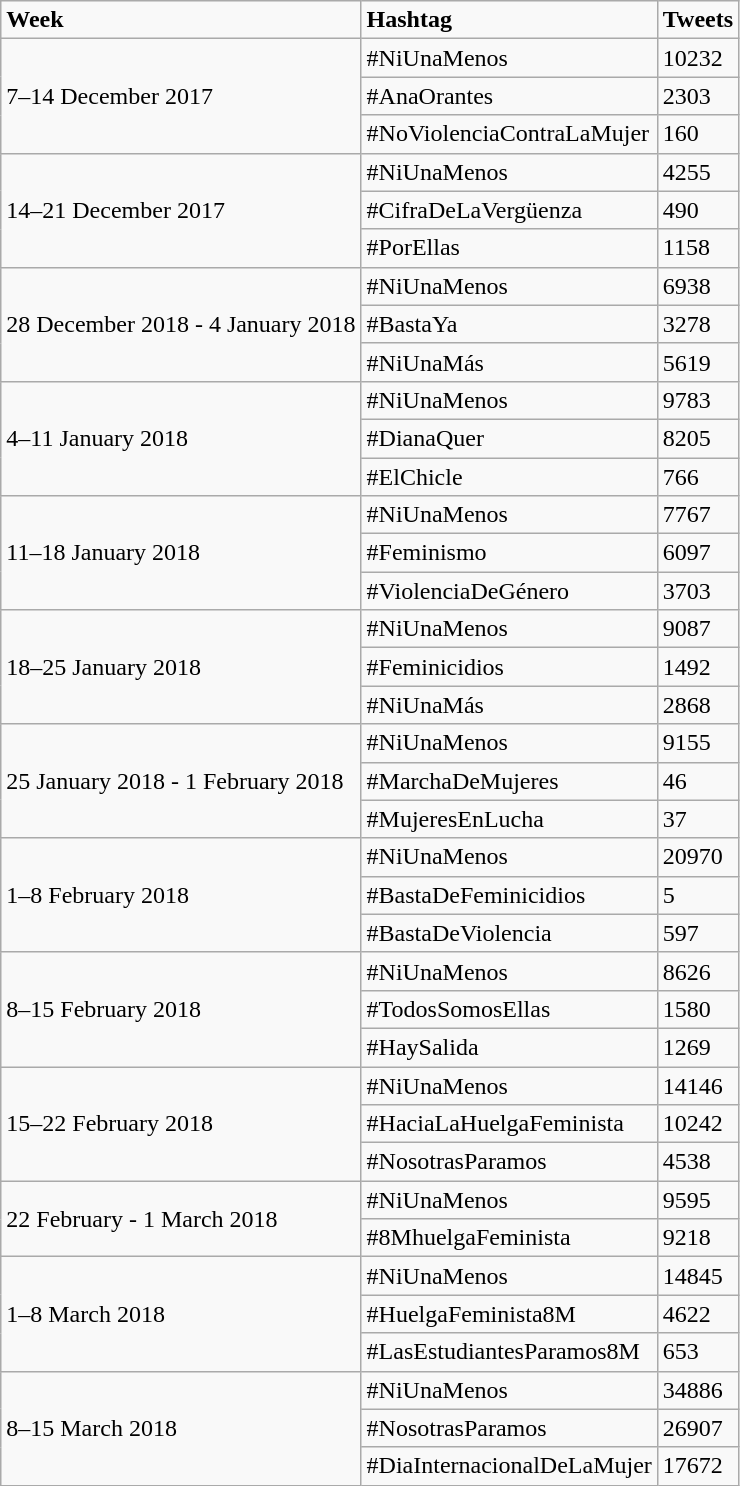<table class="wikitable sortable">
<tr>
<td><strong>Week</strong></td>
<td><strong>Hashtag</strong></td>
<td><strong>Tweets</strong></td>
</tr>
<tr>
<td rowspan="3">7–14 December 2017</td>
<td>#NiUnaMenos</td>
<td>10232</td>
</tr>
<tr>
<td>#AnaOrantes</td>
<td>2303</td>
</tr>
<tr>
<td>#NoViolenciaContraLaMujer</td>
<td>160</td>
</tr>
<tr>
<td rowspan="3">14–21 December 2017</td>
<td>#NiUnaMenos</td>
<td>4255</td>
</tr>
<tr>
<td>#CifraDeLaVergüenza</td>
<td>490</td>
</tr>
<tr>
<td>#PorEllas</td>
<td>1158</td>
</tr>
<tr>
<td rowspan="3">28 December 2018 - 4 January 2018</td>
<td>#NiUnaMenos</td>
<td>6938</td>
</tr>
<tr>
<td>#BastaYa</td>
<td>3278</td>
</tr>
<tr>
<td>#NiUnaMás</td>
<td>5619</td>
</tr>
<tr>
<td rowspan="3">4–11 January 2018</td>
<td>#NiUnaMenos</td>
<td>9783</td>
</tr>
<tr>
<td>#DianaQuer</td>
<td>8205</td>
</tr>
<tr>
<td>#ElChicle</td>
<td>766</td>
</tr>
<tr>
<td rowspan="3">11–18 January 2018</td>
<td>#NiUnaMenos</td>
<td>7767</td>
</tr>
<tr>
<td>#Feminismo</td>
<td>6097</td>
</tr>
<tr>
<td>#ViolenciaDeGénero</td>
<td>3703</td>
</tr>
<tr>
<td rowspan="3">18–25 January 2018</td>
<td>#NiUnaMenos</td>
<td>9087</td>
</tr>
<tr>
<td>#Feminicidios</td>
<td>1492</td>
</tr>
<tr>
<td>#NiUnaMás</td>
<td>2868</td>
</tr>
<tr>
<td rowspan="3">25 January 2018 - 1 February 2018</td>
<td>#NiUnaMenos</td>
<td>9155</td>
</tr>
<tr>
<td>#MarchaDeMujeres</td>
<td>46</td>
</tr>
<tr>
<td>#MujeresEnLucha</td>
<td>37</td>
</tr>
<tr>
<td rowspan="3">1–8 February 2018</td>
<td>#NiUnaMenos</td>
<td>20970</td>
</tr>
<tr>
<td>#BastaDeFeminicidios</td>
<td>5</td>
</tr>
<tr>
<td>#BastaDeViolencia</td>
<td>597</td>
</tr>
<tr>
<td rowspan="3">8–15 February 2018</td>
<td>#NiUnaMenos</td>
<td>8626</td>
</tr>
<tr>
<td>#TodosSomosEllas</td>
<td>1580</td>
</tr>
<tr>
<td>#HaySalida</td>
<td>1269</td>
</tr>
<tr>
<td rowspan="3">15–22 February 2018</td>
<td>#NiUnaMenos</td>
<td>14146</td>
</tr>
<tr>
<td>#HaciaLaHuelgaFeminista</td>
<td>10242</td>
</tr>
<tr>
<td>#NosotrasParamos</td>
<td>4538</td>
</tr>
<tr>
<td rowspan="2">22 February - 1 March 2018</td>
<td>#NiUnaMenos</td>
<td>9595</td>
</tr>
<tr>
<td>#8MhuelgaFeminista</td>
<td>9218</td>
</tr>
<tr>
<td rowspan="3">1–8 March 2018</td>
<td>#NiUnaMenos</td>
<td>14845</td>
</tr>
<tr>
<td>#HuelgaFeminista8M</td>
<td>4622</td>
</tr>
<tr>
<td>#LasEstudiantesParamos8M</td>
<td>653</td>
</tr>
<tr>
<td rowspan="3">8–15 March 2018</td>
<td>#NiUnaMenos</td>
<td>34886</td>
</tr>
<tr>
<td>#NosotrasParamos</td>
<td>26907</td>
</tr>
<tr>
<td>#DiaInternacionalDeLaMujer</td>
<td>17672</td>
</tr>
</table>
